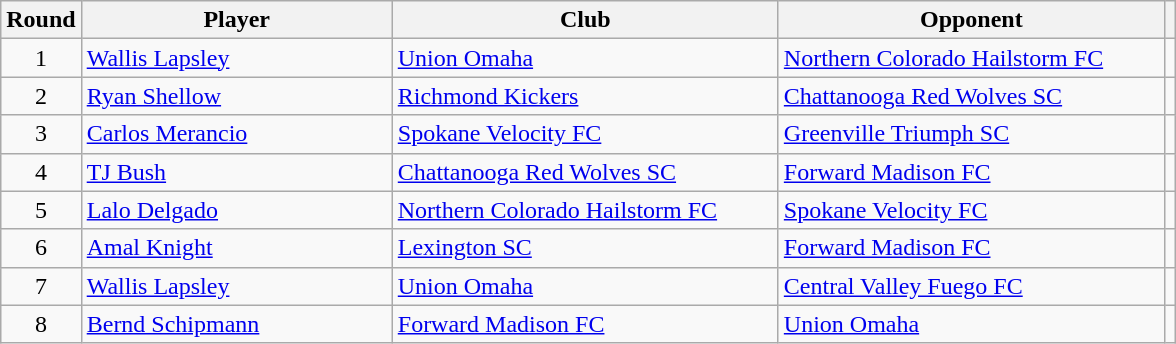<table class="wikitable">
<tr>
<th>Round</th>
<th style="width:200px">Player</th>
<th style="width:250px">Club</th>
<th style="width:250px">Opponent</th>
<th></th>
</tr>
<tr>
<td style="text-align:center">1</td>
<td> <a href='#'>Wallis Lapsley</a></td>
<td><a href='#'>Union Omaha</a></td>
<td><a href='#'>Northern Colorado Hailstorm FC</a></td>
<td style="text-align:center"></td>
</tr>
<tr>
<td style="text-align:center">2</td>
<td> <a href='#'>Ryan Shellow</a></td>
<td><a href='#'>Richmond Kickers</a></td>
<td><a href='#'>Chattanooga Red Wolves SC</a></td>
<td style="text-align:center"></td>
</tr>
<tr>
<td style="text-align:center">3</td>
<td> <a href='#'>Carlos Merancio</a></td>
<td><a href='#'>Spokane Velocity FC</a></td>
<td><a href='#'>Greenville Triumph SC</a></td>
<td style="text-align:center"></td>
</tr>
<tr>
<td style="text-align:center">4</td>
<td> <a href='#'>TJ Bush</a></td>
<td><a href='#'>Chattanooga Red Wolves SC</a></td>
<td><a href='#'>Forward Madison FC</a></td>
<td style="text-align:center"></td>
</tr>
<tr>
<td style="text-align:center">5</td>
<td> <a href='#'>Lalo Delgado</a></td>
<td><a href='#'>Northern Colorado Hailstorm FC</a></td>
<td><a href='#'>Spokane Velocity FC</a></td>
<td style="text-align:center"></td>
</tr>
<tr>
<td style="text-align:center">6</td>
<td> <a href='#'>Amal Knight</a></td>
<td><a href='#'>Lexington SC</a></td>
<td><a href='#'>Forward Madison FC</a></td>
<td style="text-align:center"></td>
</tr>
<tr>
<td style="text-align:center">7</td>
<td> <a href='#'>Wallis Lapsley</a></td>
<td><a href='#'>Union Omaha</a></td>
<td><a href='#'>Central Valley Fuego FC</a></td>
<td style="text-align:center"></td>
</tr>
<tr>
<td style="text-align:center">8</td>
<td> <a href='#'>Bernd Schipmann</a></td>
<td><a href='#'>Forward Madison FC</a></td>
<td><a href='#'>Union Omaha</a></td>
<td style="text-align:center"></td>
</tr>
</table>
